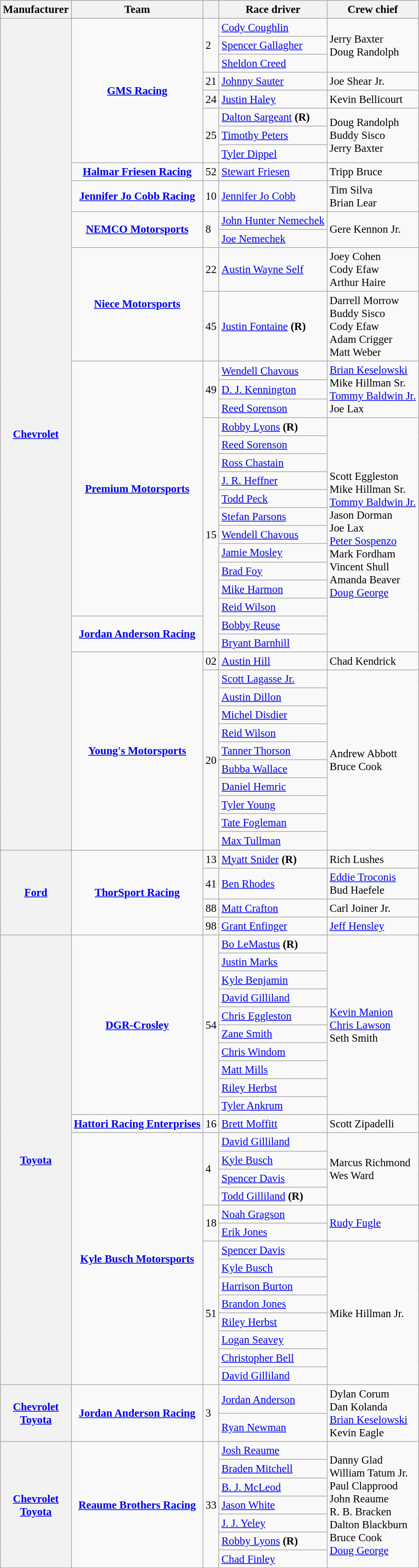<table class="wikitable" style="font-size: 95%;">
<tr>
<th>Manufacturer</th>
<th>Team</th>
<th></th>
<th>Race driver</th>
<th>Crew chief</th>
</tr>
<tr>
<th rowspan=41><a href='#'>Chevrolet</a></th>
<td rowspan=8 style="text-align:center;"><strong><a href='#'>GMS Racing</a></strong></td>
<td rowspan=3>2</td>
<td><a href='#'>Cody Coughlin</a> <small></small></td>
<td rowspan=3>Jerry Baxter <small></small> <br> Doug Randolph <small></small></td>
</tr>
<tr>
<td><a href='#'>Spencer Gallagher</a> <small></small></td>
</tr>
<tr>
<td><a href='#'>Sheldon Creed</a> <small></small></td>
</tr>
<tr>
<td>21</td>
<td><a href='#'>Johnny Sauter</a></td>
<td>Joe Shear Jr.</td>
</tr>
<tr>
<td>24</td>
<td><a href='#'>Justin Haley</a></td>
<td>Kevin Bellicourt</td>
</tr>
<tr>
<td rowspan=3>25</td>
<td><a href='#'>Dalton Sargeant</a> <strong>(R)</strong> <small></small></td>
<td rowspan=3>Doug Randolph <small></small> <br> Buddy Sisco <small></small> <br> Jerry Baxter <small></small></td>
</tr>
<tr>
<td><a href='#'>Timothy Peters</a> <small></small></td>
</tr>
<tr>
<td><a href='#'>Tyler Dippel</a> <small></small></td>
</tr>
<tr>
<td style="text-align:center;"><strong><a href='#'>Halmar Friesen Racing</a></strong></td>
<td>52</td>
<td><a href='#'>Stewart Friesen</a></td>
<td>Tripp Bruce</td>
</tr>
<tr>
<td style="text-align:center;"><strong><a href='#'>Jennifer Jo Cobb Racing</a></strong></td>
<td>10</td>
<td><a href='#'>Jennifer Jo Cobb</a></td>
<td>Tim Silva <small></small> <br> Brian Lear <small></small></td>
</tr>
<tr>
<td rowspan=2 style="text-align:center;"><strong><a href='#'>NEMCO Motorsports</a></strong></td>
<td rowspan=2>8</td>
<td><a href='#'>John Hunter Nemechek</a> <small></small></td>
<td rowspan=2>Gere Kennon Jr.</td>
</tr>
<tr>
<td><a href='#'>Joe Nemechek</a> <small></small></td>
</tr>
<tr>
<td rowspan=2 style="text-align:center;"><strong><a href='#'>Niece Motorsports</a></strong></td>
<td>22</td>
<td><a href='#'>Austin Wayne Self</a></td>
<td>Joey Cohen <small></small> <br> Cody Efaw <small></small> <br> Arthur Haire <small></small></td>
</tr>
<tr>
<td>45</td>
<td><a href='#'>Justin Fontaine</a> <strong>(R)</strong></td>
<td>Darrell Morrow <small></small> <br> Buddy Sisco <small></small> <br> Cody Efaw <small></small> <br> Adam Crigger <small></small> <br> Matt Weber <small></small></td>
</tr>
<tr>
<td rowspan=14 style="text-align:center;"><strong><a href='#'>Premium Motorsports</a></strong></td>
<td rowspan=3>49</td>
<td><a href='#'>Wendell Chavous</a> <small></small></td>
<td rowspan=3><a href='#'>Brian Keselowski</a> <small></small> <br> Mike Hillman Sr. <small></small> <br> <a href='#'>Tommy Baldwin Jr.</a> <small></small> <br> Joe Lax <small></small></td>
</tr>
<tr>
<td><a href='#'>D. J. Kennington</a> <small></small></td>
</tr>
<tr>
<td><a href='#'>Reed Sorenson</a> <small></small></td>
</tr>
<tr>
<td rowspan=13>15</td>
<td><a href='#'>Robby Lyons</a> <strong>(R)</strong> <small></small></td>
<td rowspan=13>Scott Eggleston <small></small> <br> Mike Hillman Sr. <small></small> <br> <a href='#'>Tommy Baldwin Jr.</a> <small></small> <br> Jason Dorman <small></small> <br> Joe Lax <small></small> <br> <a href='#'>Peter Sospenzo</a> <small></small> <br> Mark Fordham <small></small> <br> Vincent Shull <small></small> <br> Amanda Beaver <small></small> <br> <a href='#'>Doug George</a> <small></small></td>
</tr>
<tr>
<td><a href='#'>Reed Sorenson</a> <small></small></td>
</tr>
<tr>
<td><a href='#'>Ross Chastain</a> <small></small></td>
</tr>
<tr>
<td><a href='#'>J. R. Heffner</a> <small></small></td>
</tr>
<tr>
<td><a href='#'>Todd Peck</a> <small></small></td>
</tr>
<tr>
<td><a href='#'>Stefan Parsons</a> <small></small></td>
</tr>
<tr>
<td><a href='#'>Wendell Chavous</a> <small></small></td>
</tr>
<tr>
<td><a href='#'>Jamie Mosley</a> <small></small></td>
</tr>
<tr>
<td><a href='#'>Brad Foy</a> <small></small></td>
</tr>
<tr>
<td><a href='#'>Mike Harmon</a> <small></small></td>
</tr>
<tr>
<td><a href='#'>Reid Wilson</a> <small></small></td>
</tr>
<tr>
<td rowspan=2 style="text-align:center;"><strong><a href='#'>Jordan Anderson Racing</a></strong></td>
<td><a href='#'>Bobby Reuse</a> <small></small></td>
</tr>
<tr>
<td><a href='#'>Bryant Barnhill</a> <small></small></td>
</tr>
<tr>
<td rowspan=11 style="text-align:center;"><strong><a href='#'>Young's Motorsports</a></strong></td>
<td>02</td>
<td><a href='#'>Austin Hill</a></td>
<td>Chad Kendrick</td>
</tr>
<tr>
<td rowspan=10>20</td>
<td><a href='#'>Scott Lagasse Jr.</a> <small></small></td>
<td rowspan=10>Andrew Abbott <small></small> <br> Bruce Cook <small></small></td>
</tr>
<tr>
<td><a href='#'>Austin Dillon</a> <small></small></td>
</tr>
<tr>
<td><a href='#'>Michel Disdier</a> <small></small></td>
</tr>
<tr>
<td><a href='#'>Reid Wilson</a> <small></small></td>
</tr>
<tr>
<td><a href='#'>Tanner Thorson</a> <small></small></td>
</tr>
<tr>
<td><a href='#'>Bubba Wallace</a> <small></small></td>
</tr>
<tr>
<td><a href='#'>Daniel Hemric</a> <small></small></td>
</tr>
<tr>
<td><a href='#'>Tyler Young</a> <small></small></td>
</tr>
<tr>
<td><a href='#'>Tate Fogleman</a> <small></small></td>
</tr>
<tr>
<td><a href='#'>Max Tullman</a> <small></small></td>
</tr>
<tr>
<th rowspan=4><a href='#'>Ford</a></th>
<td rowspan=4 style="text-align:center;"><strong><a href='#'>ThorSport Racing</a></strong></td>
<td>13</td>
<td><a href='#'>Myatt Snider</a> <strong>(R)</strong></td>
<td>Rich Lushes</td>
</tr>
<tr>
<td>41</td>
<td><a href='#'>Ben Rhodes</a></td>
<td><a href='#'>Eddie Troconis</a> <small></small> <br> Bud Haefele <small></small></td>
</tr>
<tr>
<td>88</td>
<td><a href='#'>Matt Crafton</a></td>
<td>Carl Joiner Jr.</td>
</tr>
<tr>
<td>98</td>
<td><a href='#'>Grant Enfinger</a></td>
<td><a href='#'>Jeff Hensley</a></td>
</tr>
<tr>
<th rowspan=25><a href='#'>Toyota</a></th>
<td rowspan=10 style="text-align:center;"><strong><a href='#'>DGR-Crosley</a></strong></td>
<td rowspan=10>54</td>
<td><a href='#'>Bo LeMastus</a> <strong>(R)</strong> <small></small></td>
<td rowspan=10><a href='#'>Kevin Manion</a> <small></small> <br> <a href='#'>Chris Lawson</a> <small></small> <br> Seth Smith <small></small></td>
</tr>
<tr>
<td><a href='#'>Justin Marks</a> <small></small></td>
</tr>
<tr>
<td><a href='#'>Kyle Benjamin</a> <small></small></td>
</tr>
<tr>
<td><a href='#'>David Gilliland</a> <small></small></td>
</tr>
<tr>
<td><a href='#'>Chris Eggleston</a> <small></small></td>
</tr>
<tr>
<td><a href='#'>Zane Smith</a> <small></small></td>
</tr>
<tr>
<td><a href='#'>Chris Windom</a> <small></small></td>
</tr>
<tr>
<td><a href='#'>Matt Mills</a> <small></small></td>
</tr>
<tr>
<td><a href='#'>Riley Herbst</a> <small></small></td>
</tr>
<tr>
<td><a href='#'>Tyler Ankrum</a> <small></small></td>
</tr>
<tr>
<td style="text-align:center;"><strong><a href='#'>Hattori Racing Enterprises</a></strong></td>
<td>16</td>
<td><a href='#'>Brett Moffitt</a></td>
<td>Scott Zipadelli</td>
</tr>
<tr>
<td rowspan=14 style="text-align:center;"><strong><a href='#'>Kyle Busch Motorsports</a></strong></td>
<td rowspan=4>4</td>
<td><a href='#'>David Gilliland</a> <small></small></td>
<td rowspan=4>Marcus Richmond <small></small> <br> Wes Ward <small></small></td>
</tr>
<tr>
<td><a href='#'>Kyle Busch</a> <small></small></td>
</tr>
<tr>
<td><a href='#'>Spencer Davis</a> <small></small></td>
</tr>
<tr>
<td><a href='#'>Todd Gilliland</a> <strong>(R)</strong> <small></small></td>
</tr>
<tr>
<td rowspan=2>18</td>
<td><a href='#'>Noah Gragson</a> <small></small></td>
<td rowspan=2><a href='#'>Rudy Fugle</a></td>
</tr>
<tr>
<td><a href='#'>Erik Jones</a> <small></small></td>
</tr>
<tr>
<td rowspan=8>51</td>
<td><a href='#'>Spencer Davis</a> <small></small></td>
<td rowspan=8>Mike Hillman Jr.</td>
</tr>
<tr>
<td><a href='#'>Kyle Busch</a> <small></small></td>
</tr>
<tr>
<td><a href='#'>Harrison Burton</a> <small></small></td>
</tr>
<tr>
<td><a href='#'>Brandon Jones</a> <small></small></td>
</tr>
<tr>
<td><a href='#'>Riley Herbst</a> <small></small></td>
</tr>
<tr>
<td><a href='#'>Logan Seavey</a> <small></small></td>
</tr>
<tr>
<td><a href='#'>Christopher Bell</a> <small></small></td>
</tr>
<tr>
<td><a href='#'>David Gilliland</a> <small></small></td>
</tr>
<tr>
<th rowspan=2><a href='#'>Chevrolet</a> <small></small> <br> <a href='#'>Toyota</a> <small></small></th>
<td rowspan=2 style="text-align:center;"><strong><a href='#'>Jordan Anderson Racing</a></strong></td>
<td rowspan=2>3</td>
<td><a href='#'>Jordan Anderson</a> <small></small></td>
<td rowspan=2>Dylan Corum <small></small> <br> Dan Kolanda <small></small> <br> <a href='#'>Brian Keselowski</a> <small></small> <br> Kevin Eagle <small></small></td>
</tr>
<tr>
<td><a href='#'>Ryan Newman</a> <small></small></td>
</tr>
<tr>
<th rowspan=7><a href='#'>Chevrolet</a> <small></small> <br> <a href='#'>Toyota</a> <small></small></th>
<td rowspan=7 style="text-align:center;"><strong><a href='#'>Reaume Brothers Racing</a></strong></td>
<td rowspan=7>33</td>
<td><a href='#'>Josh Reaume</a> <small></small></td>
<td rowspan=7>Danny Glad <small></small> <br> William Tatum Jr. <small></small> <br> Paul Clapprood <small></small> <br> John Reaume <small></small> <br> R. B. Bracken <small></small> <br> Dalton Blackburn <small></small> <br> Bruce Cook <small></small> <br> <a href='#'>Doug George</a> <small></small></td>
</tr>
<tr>
<td><a href='#'>Braden Mitchell</a> <small></small></td>
</tr>
<tr>
<td><a href='#'>B. J. McLeod</a> <small></small></td>
</tr>
<tr>
<td><a href='#'>Jason White</a> <small></small></td>
</tr>
<tr>
<td><a href='#'>J. J. Yeley</a> <small></small></td>
</tr>
<tr>
<td><a href='#'>Robby Lyons</a> <strong>(R)</strong> <small></small></td>
</tr>
<tr>
<td><a href='#'>Chad Finley</a> <small></small></td>
</tr>
</table>
